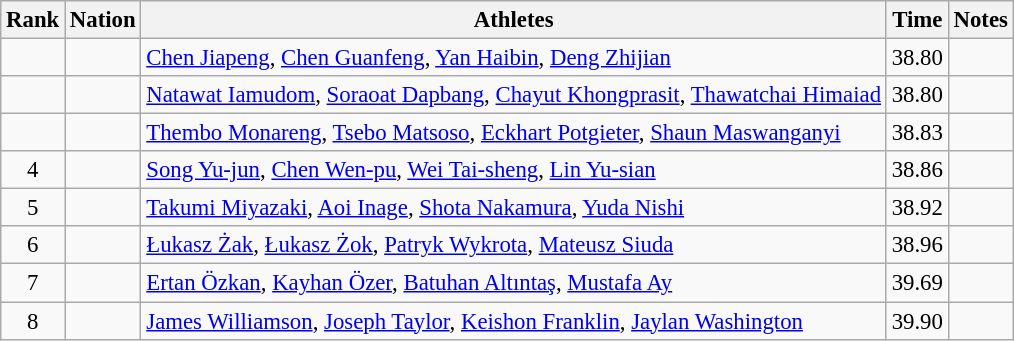<table class="wikitable sortable" style="text-align:center;font-size:95%">
<tr>
<th>Rank</th>
<th>Nation</th>
<th>Athletes</th>
<th>Time</th>
<th>Notes</th>
</tr>
<tr>
<td></td>
<td align=left></td>
<td align=left><a href='#'>Chen Jiapeng</a>, <a href='#'>Chen Guanfeng</a>, <a href='#'>Yan Haibin</a>, <a href='#'>Deng Zhijian</a></td>
<td>38.80</td>
<td></td>
</tr>
<tr>
<td></td>
<td align=left></td>
<td align=left><a href='#'>Natawat Iamudom</a>, <a href='#'>Soraoat Dapbang</a>, <a href='#'>Chayut Khongprasit</a>, <a href='#'>Thawatchai Himaiad</a></td>
<td>38.80</td>
<td></td>
</tr>
<tr>
<td></td>
<td align=left></td>
<td align=left><a href='#'>Thembo Monareng</a>, <a href='#'>Tsebo Matsoso</a>, <a href='#'>Eckhart Potgieter</a>, <a href='#'>Shaun Maswanganyi</a></td>
<td>38.83</td>
<td></td>
</tr>
<tr>
<td>4</td>
<td align=left></td>
<td align=left><a href='#'>Song Yu-jun</a>, <a href='#'>Chen Wen-pu</a>, <a href='#'>Wei Tai-sheng</a>, <a href='#'>Lin Yu-sian</a></td>
<td>38.86</td>
<td></td>
</tr>
<tr>
<td>5</td>
<td align=left></td>
<td align=left><a href='#'>Takumi Miyazaki</a>, <a href='#'>Aoi Inage</a>, <a href='#'>Shota Nakamura</a>, <a href='#'>Yuda Nishi</a></td>
<td>38.92</td>
<td></td>
</tr>
<tr>
<td>6</td>
<td align=left></td>
<td align=left><a href='#'>Łukasz Żak</a>, <a href='#'>Łukasz Żok</a>, <a href='#'>Patryk Wykrota</a>, <a href='#'>Mateusz Siuda</a></td>
<td>38.96</td>
<td></td>
</tr>
<tr>
<td>7</td>
<td align=left></td>
<td align=left><a href='#'>Ertan Özkan</a>, <a href='#'>Kayhan Özer</a>, <a href='#'>Batuhan Altıntaş</a>, <a href='#'>Mustafa Ay</a></td>
<td>39.69</td>
<td></td>
</tr>
<tr>
<td>8</td>
<td align=left></td>
<td align=left><a href='#'>James Williamson</a>, <a href='#'>Joseph Taylor</a>, <a href='#'>Keishon Franklin</a>, <a href='#'>Jaylan Washington</a></td>
<td>39.90</td>
<td></td>
</tr>
</table>
